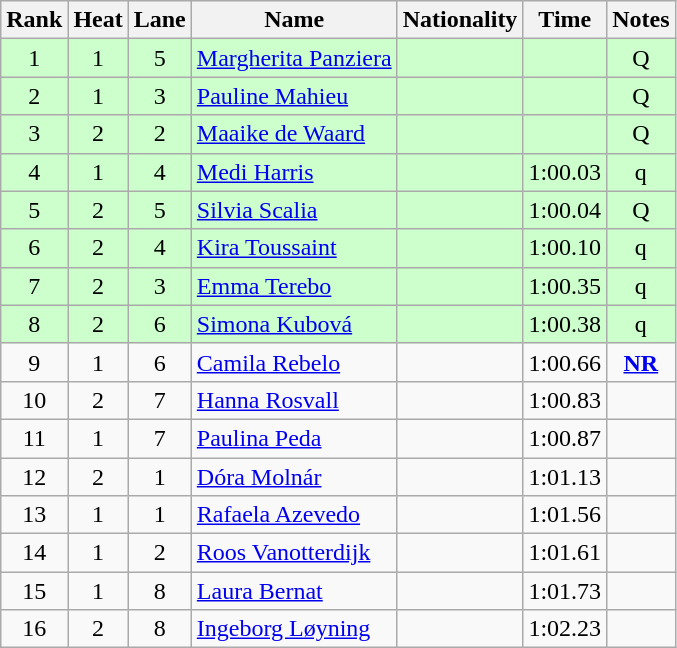<table class="wikitable sortable" style="text-align:center">
<tr>
<th>Rank</th>
<th>Heat</th>
<th>Lane</th>
<th>Name</th>
<th>Nationality</th>
<th>Time</th>
<th>Notes</th>
</tr>
<tr bgcolor=ccffcc>
<td>1</td>
<td>1</td>
<td>5</td>
<td align=left><a href='#'>Margherita Panziera</a></td>
<td align=left></td>
<td></td>
<td>Q</td>
</tr>
<tr bgcolor=ccffcc>
<td>2</td>
<td>1</td>
<td>3</td>
<td align=left><a href='#'>Pauline Mahieu</a></td>
<td align=left></td>
<td></td>
<td>Q</td>
</tr>
<tr bgcolor=ccffcc>
<td>3</td>
<td>2</td>
<td>2</td>
<td align=left><a href='#'>Maaike de Waard</a></td>
<td align=left></td>
<td></td>
<td>Q</td>
</tr>
<tr bgcolor=ccffcc>
<td>4</td>
<td>1</td>
<td>4</td>
<td align=left><a href='#'>Medi Harris</a></td>
<td align=left></td>
<td>1:00.03</td>
<td>q</td>
</tr>
<tr bgcolor=ccffcc>
<td>5</td>
<td>2</td>
<td>5</td>
<td align=left><a href='#'>Silvia Scalia</a></td>
<td align=left></td>
<td>1:00.04</td>
<td>Q</td>
</tr>
<tr bgcolor=ccffcc>
<td>6</td>
<td>2</td>
<td>4</td>
<td align=left><a href='#'>Kira Toussaint</a></td>
<td align=left></td>
<td>1:00.10</td>
<td>q</td>
</tr>
<tr bgcolor=ccffcc>
<td>7</td>
<td>2</td>
<td>3</td>
<td align=left><a href='#'>Emma Terebo</a></td>
<td align=left></td>
<td>1:00.35</td>
<td>q</td>
</tr>
<tr bgcolor=ccffcc>
<td>8</td>
<td>2</td>
<td>6</td>
<td align=left><a href='#'>Simona Kubová</a></td>
<td align=left></td>
<td>1:00.38</td>
<td>q</td>
</tr>
<tr>
<td>9</td>
<td>1</td>
<td>6</td>
<td align=left><a href='#'>Camila Rebelo</a></td>
<td align=left></td>
<td>1:00.66</td>
<td><strong><a href='#'>NR</a></strong></td>
</tr>
<tr>
<td>10</td>
<td>2</td>
<td>7</td>
<td align=left><a href='#'>Hanna Rosvall</a></td>
<td align=left></td>
<td>1:00.83</td>
<td></td>
</tr>
<tr>
<td>11</td>
<td>1</td>
<td>7</td>
<td align=left><a href='#'>Paulina Peda</a></td>
<td align=left></td>
<td>1:00.87</td>
<td></td>
</tr>
<tr>
<td>12</td>
<td>2</td>
<td>1</td>
<td align=left><a href='#'>Dóra Molnár</a></td>
<td align=left></td>
<td>1:01.13</td>
<td></td>
</tr>
<tr>
<td>13</td>
<td>1</td>
<td>1</td>
<td align=left><a href='#'>Rafaela Azevedo</a></td>
<td align=left></td>
<td>1:01.56</td>
<td></td>
</tr>
<tr>
<td>14</td>
<td>1</td>
<td>2</td>
<td align=left><a href='#'>Roos Vanotterdijk</a></td>
<td align=left></td>
<td>1:01.61</td>
<td></td>
</tr>
<tr>
<td>15</td>
<td>1</td>
<td>8</td>
<td align=left><a href='#'>Laura Bernat</a></td>
<td align=left></td>
<td>1:01.73</td>
<td></td>
</tr>
<tr>
<td>16</td>
<td>2</td>
<td>8</td>
<td align=left><a href='#'>Ingeborg Løyning</a></td>
<td align=left></td>
<td>1:02.23</td>
<td></td>
</tr>
</table>
